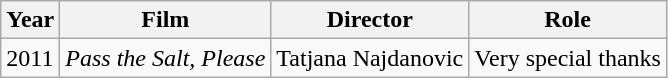<table class="wikitable">
<tr>
<th>Year</th>
<th>Film</th>
<th>Director</th>
<th>Role</th>
</tr>
<tr>
<td>2011</td>
<td><em>Pass the Salt, Please</em></td>
<td>Tatjana Najdanovic</td>
<td>Very special thanks</td>
</tr>
</table>
